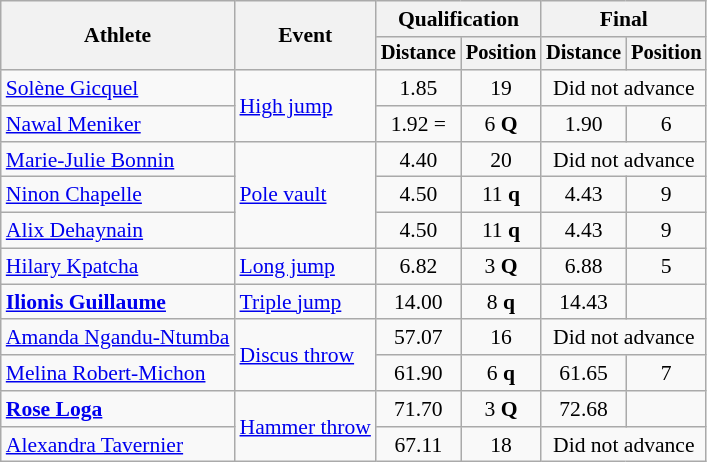<table class=wikitable style=font-size:90%>
<tr>
<th rowspan=2>Athlete</th>
<th rowspan=2>Event</th>
<th colspan=2>Qualification</th>
<th colspan=2>Final</th>
</tr>
<tr style=font-size:95%>
<th>Distance</th>
<th>Position</th>
<th>Distance</th>
<th>Position</th>
</tr>
<tr align=center>
<td align=left><a href='#'>Solène Gicquel</a></td>
<td align=left rowspan=2><a href='#'>High jump</a></td>
<td>1.85</td>
<td>19</td>
<td colspan=2>Did not advance</td>
</tr>
<tr align=center>
<td align=left><a href='#'>Nawal Meniker</a></td>
<td>1.92 =</td>
<td>6 <strong>Q</strong></td>
<td>1.90</td>
<td>6</td>
</tr>
<tr align=center>
<td align=left><a href='#'>Marie-Julie Bonnin</a></td>
<td align=left rowspan=3><a href='#'>Pole vault</a></td>
<td>4.40</td>
<td>20</td>
<td colspan=2>Did not advance</td>
</tr>
<tr align=center>
<td align=left><a href='#'>Ninon Chapelle</a></td>
<td>4.50</td>
<td>11 <strong>q</strong></td>
<td>4.43</td>
<td>9</td>
</tr>
<tr align=center>
<td align=left><a href='#'>Alix Dehaynain</a></td>
<td>4.50</td>
<td>11 <strong>q</strong></td>
<td>4.43</td>
<td>9</td>
</tr>
<tr align=center>
<td align=left><a href='#'>Hilary Kpatcha</a></td>
<td align=left><a href='#'>Long jump</a></td>
<td>6.82 </td>
<td>3 <strong>Q</strong></td>
<td>6.88 </td>
<td>5</td>
</tr>
<tr align=center>
<td align=left><strong><a href='#'>Ilionis Guillaume</a></strong></td>
<td align=left><a href='#'>Triple jump</a></td>
<td>14.00</td>
<td>8 <strong>q</strong></td>
<td>14.43 </td>
<td></td>
</tr>
<tr align=center>
<td align=left><a href='#'>Amanda Ngandu-Ntumba</a></td>
<td align=left rowspan=2><a href='#'>Discus throw</a></td>
<td>57.07</td>
<td>16</td>
<td colspan=2>Did not advance</td>
</tr>
<tr align=center>
<td align=left><a href='#'>Melina Robert-Michon</a></td>
<td>61.90</td>
<td>6 <strong>q</strong></td>
<td>61.65</td>
<td>7</td>
</tr>
<tr align=center>
<td align=left><strong><a href='#'>Rose Loga</a></strong></td>
<td align=left rowspan=2><a href='#'>Hammer throw</a></td>
<td>71.70</td>
<td>3 <strong>Q</strong></td>
<td>72.68 </td>
<td></td>
</tr>
<tr align=center>
<td align=left><a href='#'>Alexandra Tavernier</a></td>
<td>67.11</td>
<td>18</td>
<td colspan=2>Did not advance</td>
</tr>
</table>
